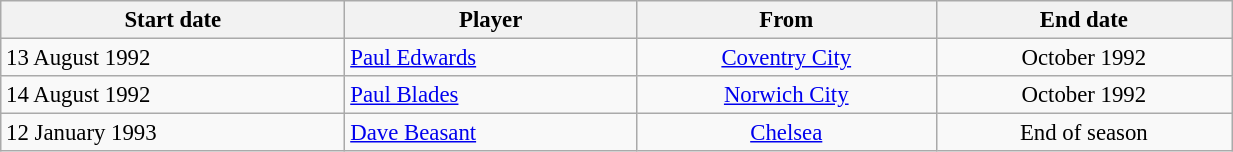<table class="wikitable" style="text-align:center; font-size:95%;width:65%; text-align:left">
<tr>
<th><strong>Start date</strong></th>
<th><strong>Player</strong></th>
<th><strong>From</strong></th>
<th><strong>End date</strong></th>
</tr>
<tr --->
<td>13 August 1992</td>
<td> <a href='#'>Paul Edwards</a></td>
<td align="center"><a href='#'>Coventry City</a></td>
<td align="center">October 1992</td>
</tr>
<tr --->
<td>14 August 1992</td>
<td> <a href='#'>Paul Blades</a></td>
<td align="center"><a href='#'>Norwich City</a></td>
<td align="center">October 1992</td>
</tr>
<tr --->
<td>12 January 1993</td>
<td> <a href='#'>Dave Beasant</a></td>
<td align="center"><a href='#'>Chelsea</a></td>
<td align="center">End of season</td>
</tr>
</table>
